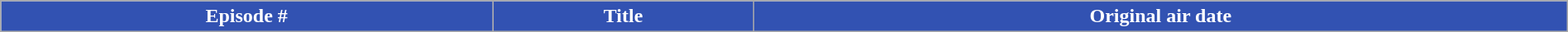<table class="wikitable plainrowheaders"  style="width:100%; margin-right:0;">
<tr>
<th style="background:#3252B2; color:#fff;">Episode #</th>
<th style="background:#3252B2; color:#fff;">Title</th>
<th style="background:#3252B2; color:#fff;">Original air date<br>











</th>
</tr>
</table>
